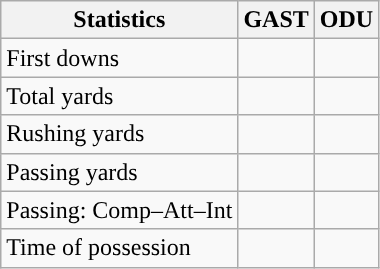<table class="wikitable" style="float: left;">
<tr>
<th>Statistics</th>
<th>GAST</th>
<th>ODU</th>
</tr>
<tr>
<td>First downs</td>
<td></td>
<td></td>
</tr>
<tr>
<td>Total yards</td>
<td></td>
<td></td>
</tr>
<tr>
<td>Rushing yards</td>
<td></td>
<td></td>
</tr>
<tr>
<td>Passing yards</td>
<td></td>
<td></td>
</tr>
<tr>
<td>Passing: Comp–Att–Int</td>
<td></td>
<td></td>
</tr>
<tr>
<td>Time of possession</td>
<td></td>
<td></td>
</tr>
</table>
